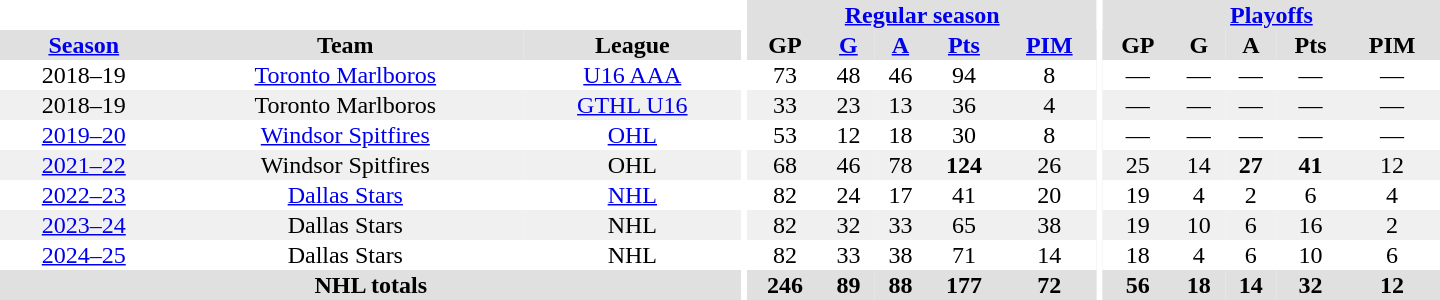<table border="0" cellpadding="1" cellspacing="0" style="text-align:center; width:60em">
<tr bgcolor="#e0e0e0">
<th colspan="3" bgcolor="#ffffff"></th>
<th rowspan="99" bgcolor="#ffffff"></th>
<th colspan="5"><a href='#'>Regular season</a></th>
<th rowspan="99" bgcolor="#ffffff"></th>
<th colspan="5"><a href='#'>Playoffs</a></th>
</tr>
<tr bgcolor="#e0e0e0">
<th><a href='#'>Season</a></th>
<th>Team</th>
<th>League</th>
<th>GP</th>
<th><a href='#'>G</a></th>
<th><a href='#'>A</a></th>
<th><a href='#'>Pts</a></th>
<th><a href='#'>PIM</a></th>
<th>GP</th>
<th>G</th>
<th>A</th>
<th>Pts</th>
<th>PIM</th>
</tr>
<tr>
<td>2018–19</td>
<td><a href='#'>Toronto Marlboros</a></td>
<td><a href='#'>U16 AAA</a></td>
<td>73</td>
<td>48</td>
<td>46</td>
<td>94</td>
<td>8</td>
<td>—</td>
<td>—</td>
<td>—</td>
<td>—</td>
<td>—</td>
</tr>
<tr style="background:#f0f0f0;">
<td>2018–19</td>
<td>Toronto Marlboros</td>
<td><a href='#'>GTHL U16</a></td>
<td>33</td>
<td>23</td>
<td>13</td>
<td>36</td>
<td>4</td>
<td>—</td>
<td>—</td>
<td>—</td>
<td>—</td>
<td>—</td>
</tr>
<tr>
<td><a href='#'>2019–20</a></td>
<td><a href='#'>Windsor Spitfires</a></td>
<td><a href='#'>OHL</a></td>
<td>53</td>
<td>12</td>
<td>18</td>
<td>30</td>
<td>8</td>
<td>—</td>
<td>—</td>
<td>—</td>
<td>—</td>
<td>—</td>
</tr>
<tr style="background:#f0f0f0;">
<td><a href='#'>2021–22</a></td>
<td>Windsor Spitfires</td>
<td>OHL</td>
<td>68</td>
<td>46</td>
<td>78</td>
<td><strong>124</strong></td>
<td>26</td>
<td>25</td>
<td>14</td>
<td><strong>27</strong></td>
<td><strong>41</strong></td>
<td>12</td>
</tr>
<tr>
<td><a href='#'>2022–23</a></td>
<td><a href='#'>Dallas Stars</a></td>
<td><a href='#'>NHL</a></td>
<td>82</td>
<td>24</td>
<td>17</td>
<td>41</td>
<td>20</td>
<td>19</td>
<td>4</td>
<td>2</td>
<td>6</td>
<td>4</td>
</tr>
<tr style="background:#f0f0f0;">
<td><a href='#'>2023–24</a></td>
<td>Dallas Stars</td>
<td>NHL</td>
<td>82</td>
<td>32</td>
<td>33</td>
<td>65</td>
<td>38</td>
<td>19</td>
<td>10</td>
<td>6</td>
<td>16</td>
<td>2</td>
</tr>
<tr>
<td><a href='#'>2024–25</a></td>
<td>Dallas Stars</td>
<td>NHL</td>
<td>82</td>
<td>33</td>
<td>38</td>
<td>71</td>
<td>14</td>
<td>18</td>
<td>4</td>
<td>6</td>
<td>10</td>
<td>6</td>
</tr>
<tr bgcolor="#e0e0e0">
<th colspan="3">NHL totals</th>
<th>246</th>
<th>89</th>
<th>88</th>
<th>177</th>
<th>72</th>
<th>56</th>
<th>18</th>
<th>14</th>
<th>32</th>
<th>12</th>
</tr>
</table>
